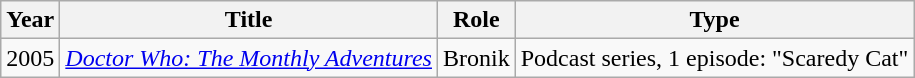<table class="wikitable">
<tr>
<th>Year</th>
<th>Title</th>
<th>Role</th>
<th>Type</th>
</tr>
<tr>
<td>2005</td>
<td><em><a href='#'>Doctor Who: The Monthly Adventures</a></em></td>
<td>Bronik</td>
<td>Podcast series, 1 episode: "Scaredy Cat"</td>
</tr>
</table>
